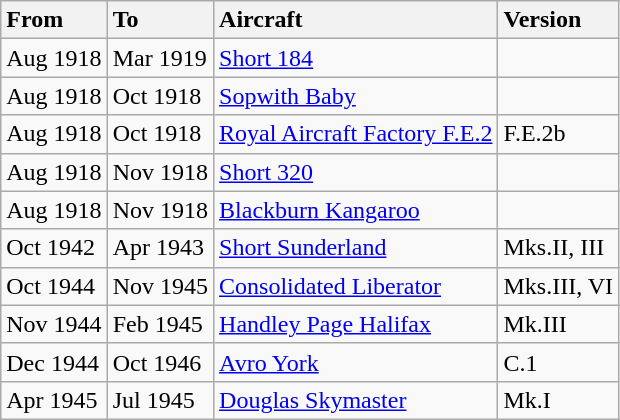<table class="wikitable">
<tr>
<th style="text-align: left;">From</th>
<th style="text-align: left;">To</th>
<th style="text-align: left;">Aircraft</th>
<th style="text-align: left;">Version</th>
</tr>
<tr>
<td>Aug 1918</td>
<td>Mar 1919</td>
<td><a href='#'>Short 184</a></td>
<td></td>
</tr>
<tr>
<td>Aug 1918</td>
<td>Oct 1918</td>
<td><a href='#'>Sopwith Baby</a></td>
<td></td>
</tr>
<tr>
<td>Aug 1918</td>
<td>Oct 1918</td>
<td><a href='#'>Royal Aircraft Factory F.E.2</a></td>
<td>F.E.2b</td>
</tr>
<tr>
<td>Aug 1918</td>
<td>Nov 1918</td>
<td><a href='#'>Short 320</a></td>
<td></td>
</tr>
<tr>
<td>Aug 1918</td>
<td>Nov 1918</td>
<td><a href='#'>Blackburn Kangaroo</a></td>
<td></td>
</tr>
<tr>
<td>Oct 1942</td>
<td>Apr 1943</td>
<td><a href='#'>Short Sunderland</a></td>
<td>Mks.II, III</td>
</tr>
<tr>
<td>Oct 1944</td>
<td>Nov 1945</td>
<td><a href='#'>Consolidated Liberator</a></td>
<td>Mks.III, VI</td>
</tr>
<tr>
<td>Nov 1944</td>
<td>Feb 1945</td>
<td><a href='#'>Handley Page Halifax</a></td>
<td>Mk.III</td>
</tr>
<tr>
<td>Dec 1944</td>
<td>Oct 1946</td>
<td><a href='#'>Avro York</a></td>
<td>C.1</td>
</tr>
<tr>
<td>Apr 1945</td>
<td>Jul 1945</td>
<td><a href='#'>Douglas Skymaster</a></td>
<td>Mk.I</td>
</tr>
</table>
